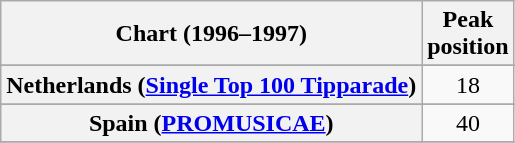<table class="wikitable sortable plainrowheaders" style="text-align:center">
<tr>
<th scope="col">Chart (1996–1997)</th>
<th scope="col">Peak<br>position</th>
</tr>
<tr>
</tr>
<tr>
</tr>
<tr>
<th scope="row">Netherlands (<a href='#'>Single Top 100 Tipparade</a>)</th>
<td>18</td>
</tr>
<tr>
</tr>
<tr>
</tr>
<tr>
<th scope="row">Spain (<a href='#'>PROMUSICAE</a>)</th>
<td>40</td>
</tr>
<tr>
</tr>
</table>
